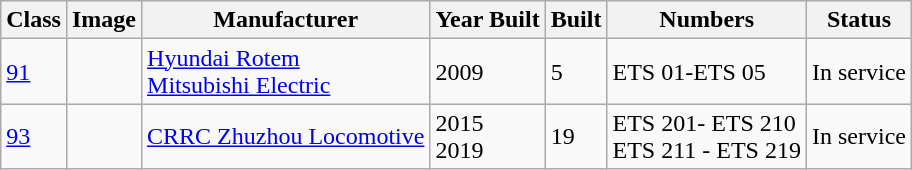<table class="wikitable">
<tr>
<th>Class</th>
<th>Image</th>
<th>Manufacturer</th>
<th>Year Built</th>
<th>Built</th>
<th>Numbers</th>
<th>Status</th>
</tr>
<tr>
<td><a href='#'>91</a></td>
<td></td>
<td> <a href='#'>Hyundai Rotem</a><br> <a href='#'>Mitsubishi Electric</a></td>
<td>2009</td>
<td>5</td>
<td>ETS 01-ETS 05</td>
<td>In service</td>
</tr>
<tr>
<td><a href='#'>93</a></td>
<td></td>
<td> <a href='#'>CRRC Zhuzhou Locomotive</a></td>
<td>2015<br>2019</td>
<td>19</td>
<td>ETS 201- ETS 210<br>ETS 211 - ETS 219</td>
<td>In service</td>
</tr>
</table>
